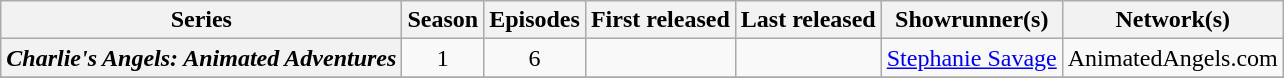<table class="wikitable plainrowheaders"  style="text-align:center">
<tr>
<th scope="col">Series</th>
<th scope="col">Season</th>
<th scope="col">Episodes</th>
<th scope="col">First released</th>
<th scope="col">Last released</th>
<th scope="col">Showrunner(s)</th>
<th scope="col">Network(s)</th>
</tr>
<tr>
<th scope="row"><em>Charlie's Angels: Animated Adventures</em></th>
<td>1</td>
<td>6</td>
<td></td>
<td></td>
<td><a href='#'>Stephanie Savage</a></td>
<td>AnimatedAngels.com</td>
</tr>
<tr>
</tr>
</table>
